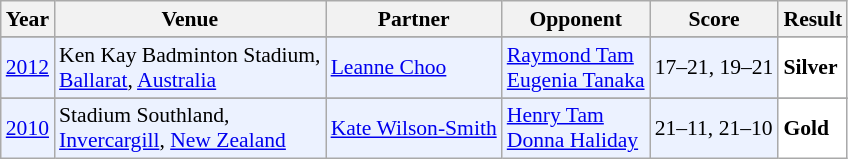<table class="sortable wikitable" style="font-size: 90%;">
<tr>
<th>Year</th>
<th>Venue</th>
<th>Partner</th>
<th>Opponent</th>
<th>Score</th>
<th>Result</th>
</tr>
<tr>
</tr>
<tr style="background:#ECF2FF">
<td align="center"><a href='#'>2012</a></td>
<td align="left">Ken Kay Badminton Stadium,<br><a href='#'>Ballarat</a>, <a href='#'>Australia</a></td>
<td align="left"> <a href='#'>Leanne Choo</a></td>
<td align="left"> <a href='#'>Raymond Tam</a><br> <a href='#'>Eugenia Tanaka</a></td>
<td align="left">17–21, 19–21</td>
<td style="text-align:left; background:white"> <strong>Silver</strong></td>
</tr>
<tr>
</tr>
<tr style="background:#ECF2FF">
<td align="center"><a href='#'>2010</a></td>
<td align="left">Stadium Southland,<br><a href='#'>Invercargill</a>, <a href='#'>New Zealand</a></td>
<td align="left"> <a href='#'>Kate Wilson-Smith</a></td>
<td align="left"> <a href='#'>Henry Tam</a><br> <a href='#'>Donna Haliday</a></td>
<td align="left">21–11, 21–10</td>
<td style="text-align:left; background:white"> <strong>Gold</strong></td>
</tr>
</table>
